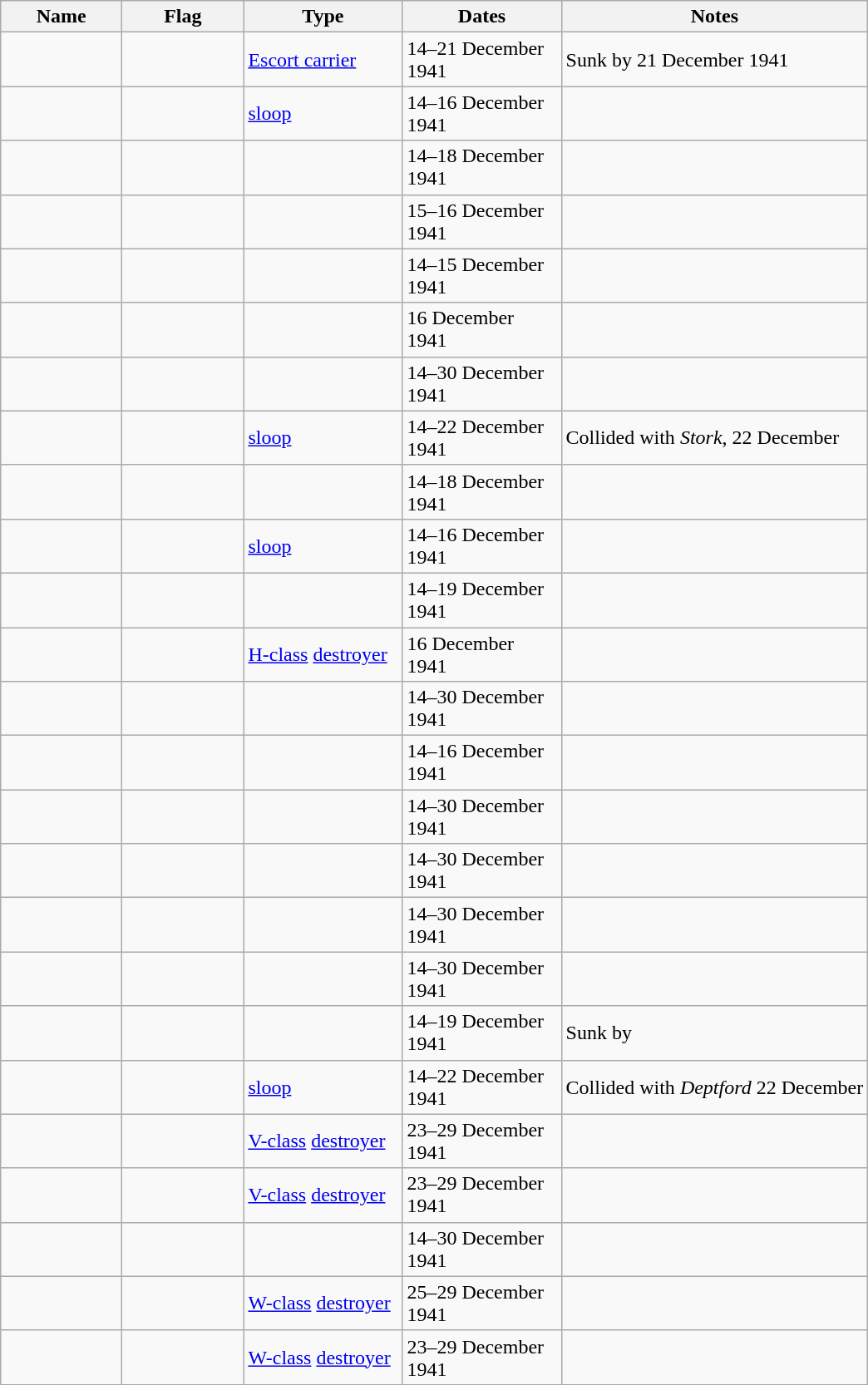<table class="wikitable sortable">
<tr>
<th scope="col" width="90px">Name</th>
<th scope="col" width="90px">Flag</th>
<th scope="col" width="120px">Type</th>
<th scope="col" width="120px">Dates</th>
<th>Notes</th>
</tr>
<tr>
<td align="left"></td>
<td align="left"></td>
<td align="left"><a href='#'>Escort carrier</a></td>
<td align="left">14–21 December 1941</td>
<td align="left">Sunk by  21 December 1941</td>
</tr>
<tr>
<td align="left"></td>
<td align="left"></td>
<td align="left"> <a href='#'>sloop</a></td>
<td align="left">14–16 December 1941</td>
<td align="left"></td>
</tr>
<tr>
<td align="left"></td>
<td align="left"></td>
<td align="left"></td>
<td align="left">14–18 December 1941</td>
<td align="left"></td>
</tr>
<tr>
<td align="left"></td>
<td align="left"></td>
<td align="left"></td>
<td align="left">15–16 December 1941</td>
<td align="left"></td>
</tr>
<tr>
<td align="left"></td>
<td align="left"></td>
<td align="left"></td>
<td align="left">14–15 December 1941</td>
<td align="left"></td>
</tr>
<tr>
<td align="left"></td>
<td align="left"></td>
<td align="left"></td>
<td align="left">16 December 1941</td>
<td align="left"></td>
</tr>
<tr>
<td align="left"></td>
<td align="left"></td>
<td align="left"></td>
<td align="left">14–30 December 1941</td>
<td align="left"></td>
</tr>
<tr>
<td align="left"></td>
<td align="left"></td>
<td align="left"> <a href='#'>sloop</a></td>
<td align="left">14–22 December 1941</td>
<td align="left">Collided with <em>Stork</em>, 22 December</td>
</tr>
<tr>
<td align="left"></td>
<td align="left"></td>
<td align="left"></td>
<td align="left">14–18 December 1941</td>
<td align="left"></td>
</tr>
<tr>
<td align="left"></td>
<td align="left"></td>
<td align="left"> <a href='#'>sloop</a></td>
<td align="left">14–16 December 1941</td>
<td align="left"></td>
</tr>
<tr>
<td align="left"></td>
<td align="left"></td>
<td align="left"></td>
<td align="left">14–19 December 1941</td>
<td align="left"></td>
</tr>
<tr>
<td align="left"></td>
<td align="left"></td>
<td align="left"><a href='#'>H-class</a> <a href='#'>destroyer</a></td>
<td align="left">16 December 1941</td>
<td align="left"></td>
</tr>
<tr>
<td align="left"></td>
<td align="left"></td>
<td align="left"></td>
<td align="left">14–30 December 1941</td>
<td align="left"></td>
</tr>
<tr>
<td align="left"></td>
<td align="left"></td>
<td align="left"></td>
<td align="left">14–16 December 1941</td>
<td align="left"></td>
</tr>
<tr>
<td align="left"></td>
<td align="left"></td>
<td align="left"></td>
<td align="left">14–30 December 1941</td>
<td align="left"></td>
</tr>
<tr>
<td align="left"></td>
<td align="left"></td>
<td align="left"></td>
<td align="left">14–30 December 1941</td>
<td align="left"></td>
</tr>
<tr>
<td align="left"></td>
<td align="left"></td>
<td align="left"></td>
<td align="left">14–30 December 1941</td>
<td align="left"></td>
</tr>
<tr>
<td align="left"></td>
<td align="left"></td>
<td align="left"></td>
<td align="left">14–30 December 1941</td>
<td align="left"></td>
</tr>
<tr>
<td align="left"></td>
<td align="left"></td>
<td align="left"></td>
<td align="left">14–19 December 1941</td>
<td align="left">Sunk by </td>
</tr>
<tr>
<td align="left"></td>
<td align="left"></td>
<td align="left"> <a href='#'>sloop</a></td>
<td align="left">14–22 December 1941</td>
<td align="left">Collided with <em>Deptford</em> 22 December</td>
</tr>
<tr>
<td align="left"></td>
<td align="left"></td>
<td align="left"><a href='#'>V-class</a> <a href='#'>destroyer</a></td>
<td align="left">23–29 December 1941</td>
<td align="left"></td>
</tr>
<tr>
<td align="left"></td>
<td align="left"></td>
<td align="left"><a href='#'>V-class</a> <a href='#'>destroyer</a></td>
<td align="left">23–29 December 1941</td>
<td align="left"></td>
</tr>
<tr>
<td align="left"></td>
<td align="left"></td>
<td align="left"></td>
<td align="left">14–30 December 1941</td>
<td align="left"></td>
</tr>
<tr>
<td align="left"></td>
<td align="left"></td>
<td align="left"><a href='#'>W-class</a> <a href='#'>destroyer</a></td>
<td align="left">25–29 December 1941</td>
<td align="left"></td>
</tr>
<tr>
<td align="left"></td>
<td align="left"></td>
<td align="left"><a href='#'>W-class</a> <a href='#'>destroyer</a></td>
<td align="left">23–29 December 1941</td>
<td align="left"></td>
</tr>
<tr>
</tr>
</table>
